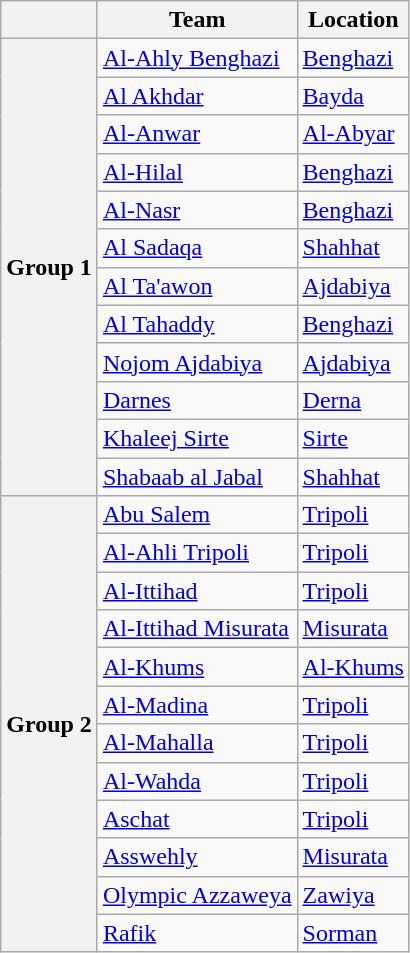<table class="wikitable sortable">
<tr>
<th></th>
<th>Team</th>
<th>Location</th>
</tr>
<tr>
<th rowspan="12">Group 1</th>
<td><a href='#'>Al-Ahly Benghazi</a></td>
<td><a href='#'>Benghazi</a></td>
</tr>
<tr>
<td><a href='#'>Al Akhdar</a></td>
<td><a href='#'>Bayda</a></td>
</tr>
<tr>
<td><a href='#'>Al-Anwar</a></td>
<td><a href='#'>Al-Abyar</a></td>
</tr>
<tr>
<td><a href='#'>Al-Hilal</a></td>
<td><a href='#'>Benghazi</a></td>
</tr>
<tr>
<td><a href='#'>Al-Nasr</a></td>
<td><a href='#'>Benghazi</a></td>
</tr>
<tr>
<td><a href='#'>Al Sadaqa</a></td>
<td><a href='#'>Shahhat</a></td>
</tr>
<tr>
<td><a href='#'>Al Ta'awon</a></td>
<td><a href='#'>Ajdabiya</a></td>
</tr>
<tr>
<td><a href='#'>Al Tahaddy</a></td>
<td><a href='#'>Benghazi</a></td>
</tr>
<tr>
<td><a href='#'>Nojom Ajdabiya</a></td>
<td><a href='#'>Ajdabiya</a></td>
</tr>
<tr>
<td><a href='#'>Darnes</a></td>
<td><a href='#'>Derna</a></td>
</tr>
<tr>
<td><a href='#'>Khaleej Sirte</a></td>
<td><a href='#'>Sirte</a></td>
</tr>
<tr>
<td><a href='#'>Shabaab al Jabal</a></td>
<td><a href='#'>Shahhat</a></td>
</tr>
<tr>
<th rowspan="12">Group 2</th>
<td><a href='#'>Abu Salem</a></td>
<td><a href='#'>Tripoli</a></td>
</tr>
<tr>
<td><a href='#'>Al-Ahli Tripoli</a></td>
<td><a href='#'>Tripoli</a></td>
</tr>
<tr>
<td><a href='#'>Al-Ittihad</a></td>
<td><a href='#'>Tripoli</a></td>
</tr>
<tr>
<td><a href='#'>Al-Ittihad Misurata</a></td>
<td><a href='#'>Misurata</a></td>
</tr>
<tr>
<td><a href='#'>Al-Khums</a></td>
<td><a href='#'>Al-Khums</a></td>
</tr>
<tr>
<td><a href='#'>Al-Madina</a></td>
<td><a href='#'>Tripoli</a></td>
</tr>
<tr>
<td><a href='#'>Al-Mahalla</a></td>
<td><a href='#'>Tripoli</a></td>
</tr>
<tr>
<td><a href='#'>Al-Wahda</a></td>
<td><a href='#'>Tripoli</a></td>
</tr>
<tr>
<td><a href='#'>Aschat</a></td>
<td><a href='#'>Tripoli</a></td>
</tr>
<tr>
<td><a href='#'>Asswehly</a></td>
<td><a href='#'>Misurata</a></td>
</tr>
<tr>
<td><a href='#'>Olympic Azzaweya</a></td>
<td><a href='#'>Zawiya</a></td>
</tr>
<tr>
<td><a href='#'>Rafik</a></td>
<td><a href='#'>Sorman</a></td>
</tr>
</table>
